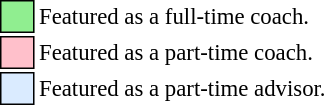<table class="toccolours" style="font-size: 95%; float: left; white-space: nowrap">
<tr>
<td style="background:lightgreen; border:1px solid black">     </td>
<td>Featured as a full-time coach.</td>
</tr>
<tr>
<td style="background: pink; border:1px solid black">     </td>
<td>Featured as a part-time coach.</td>
</tr>
<tr>
<td style="background:#DAEBFF; border:1px solid black">     </td>
<td>Featured as a part-time advisor.</td>
</tr>
</table>
